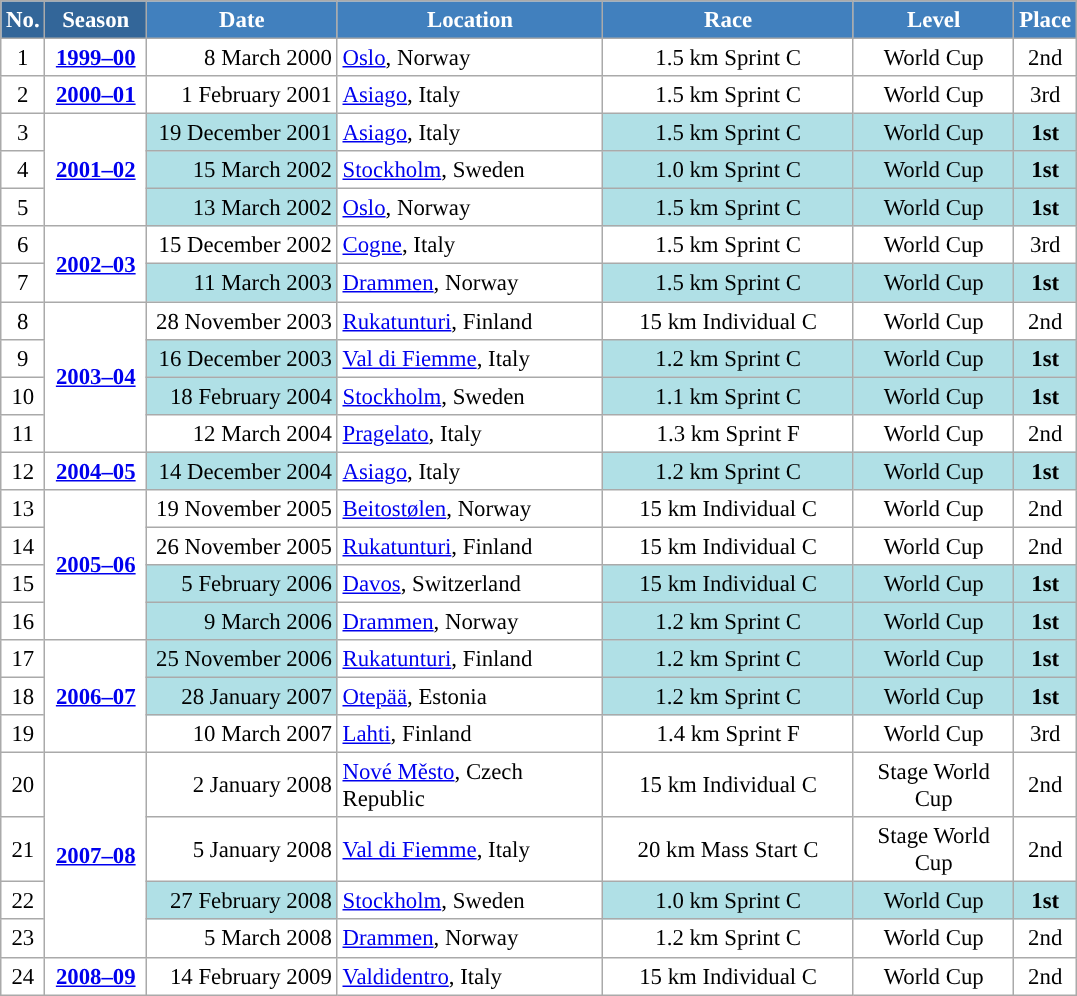<table class="wikitable sortable" style="font-size:95%; text-align:center; border:grey solid 1px; border-collapse:collapse; background:#ffffff;">
<tr style="background:#efefef;">
<th style="background-color:#369; color:white;">No.</th>
<th style="background-color:#369; color:white;">Season</th>
<th style="background-color:#4180be; color:white; width:120px;">Date</th>
<th style="background-color:#4180be; color:white; width:170px;">Location</th>
<th style="background-color:#4180be; color:white; width:160px;">Race</th>
<th style="background-color:#4180be; color:white; width:100px;">Level</th>
<th style="background-color:#4180be; color:white;">Place</th>
</tr>
<tr>
<td align=center>1</td>
<td rowspan=1 align=center><strong> <a href='#'>1999–00</a> </strong></td>
<td align=right>8 March 2000</td>
<td align=left> <a href='#'>Oslo</a>, Norway</td>
<td>1.5 km Sprint C</td>
<td>World Cup</td>
<td>2nd</td>
</tr>
<tr>
<td align=center>2</td>
<td rowspan=1 align=center><strong> <a href='#'>2000–01</a> </strong></td>
<td align=right>1 February 2001</td>
<td align=left> <a href='#'>Asiago</a>, Italy</td>
<td>1.5 km Sprint C</td>
<td>World Cup</td>
<td>3rd</td>
</tr>
<tr>
<td align=center>3</td>
<td rowspan=3 align=center><strong><a href='#'>2001–02</a></strong></td>
<td bgcolor="#BOEOE6" align=right>19 December 2001</td>
<td align=left> <a href='#'>Asiago</a>, Italy</td>
<td bgcolor="#BOEOE6">1.5 km Sprint C</td>
<td bgcolor="#BOEOE6">World Cup</td>
<td bgcolor="#BOEOE6"><strong>1st</strong></td>
</tr>
<tr>
<td align=center>4</td>
<td bgcolor="#BOEOE6" align=right>15 March 2002</td>
<td align=left> <a href='#'>Stockholm</a>, Sweden</td>
<td bgcolor="#BOEOE6">1.0 km Sprint C</td>
<td bgcolor="#BOEOE6">World Cup</td>
<td bgcolor="#BOEOE6"><strong>1st</strong></td>
</tr>
<tr>
<td align=center>5</td>
<td bgcolor="#BOEOE6" align=right>13 March 2002</td>
<td align=left> <a href='#'>Oslo</a>, Norway</td>
<td bgcolor="#BOEOE6">1.5 km Sprint C</td>
<td bgcolor="#BOEOE6">World Cup</td>
<td bgcolor="#BOEOE6"><strong>1st</strong></td>
</tr>
<tr>
<td align=center>6</td>
<td rowspan=2 align=center><strong> <a href='#'>2002–03</a> </strong></td>
<td align=right>15 December 2002</td>
<td align=left> <a href='#'>Cogne</a>, Italy</td>
<td>1.5 km Sprint C</td>
<td>World Cup</td>
<td>3rd</td>
</tr>
<tr>
<td align=center>7</td>
<td bgcolor="#BOEOE6" align=right>11 March 2003</td>
<td align=left> <a href='#'>Drammen</a>, Norway</td>
<td bgcolor="#BOEOE6">1.5 km Sprint C</td>
<td bgcolor="#BOEOE6">World Cup</td>
<td bgcolor="#BOEOE6"><strong>1st</strong></td>
</tr>
<tr>
<td align=center>8</td>
<td rowspan=4 align=center><strong> <a href='#'>2003–04</a> </strong></td>
<td align=right>28 November 2003</td>
<td align=left> <a href='#'>Rukatunturi</a>, Finland</td>
<td>15 km Individual C</td>
<td>World Cup</td>
<td>2nd</td>
</tr>
<tr>
<td align=center>9</td>
<td bgcolor="#BOEOE6" align=right>16 December 2003</td>
<td align=left> <a href='#'>Val di Fiemme</a>, Italy</td>
<td bgcolor="#BOEOE6">1.2 km Sprint C</td>
<td bgcolor="#BOEOE6">World Cup</td>
<td bgcolor="#BOEOE6"><strong>1st</strong></td>
</tr>
<tr>
<td align=center>10</td>
<td bgcolor="#BOEOE6" align=right>18 February 2004</td>
<td align=left> <a href='#'>Stockholm</a>, Sweden</td>
<td bgcolor="#BOEOE6">1.1 km Sprint C</td>
<td bgcolor="#BOEOE6">World Cup</td>
<td bgcolor="#BOEOE6"><strong>1st</strong></td>
</tr>
<tr>
<td align=center>11</td>
<td align=right>12 March 2004</td>
<td align=left> <a href='#'>Pragelato</a>, Italy</td>
<td>1.3 km Sprint F</td>
<td>World Cup</td>
<td>2nd</td>
</tr>
<tr>
<td align=center>12</td>
<td rowspan=1 align=center><strong><a href='#'>2004–05</a></strong></td>
<td bgcolor="#BOEOE6" align=right>14 December 2004</td>
<td align=left> <a href='#'>Asiago</a>, Italy</td>
<td bgcolor="#BOEOE6">1.2 km Sprint C</td>
<td bgcolor="#BOEOE6">World Cup</td>
<td bgcolor="#BOEOE6"><strong>1st</strong></td>
</tr>
<tr>
<td align=center>13</td>
<td rowspan=4 align=center><strong> <a href='#'>2005–06</a> </strong></td>
<td align=right>19 November 2005</td>
<td align=left> <a href='#'>Beitostølen</a>, Norway</td>
<td>15 km Individual C</td>
<td>World Cup</td>
<td>2nd</td>
</tr>
<tr>
<td align=center>14</td>
<td align=right>26 November 2005</td>
<td align=left> <a href='#'>Rukatunturi</a>, Finland</td>
<td>15 km Individual C</td>
<td>World Cup</td>
<td>2nd</td>
</tr>
<tr>
<td align=center>15</td>
<td bgcolor="#BOEOE6" align=right>5 February 2006</td>
<td align=left> <a href='#'>Davos</a>, Switzerland</td>
<td bgcolor="#BOEOE6">15 km Individual C</td>
<td bgcolor="#BOEOE6">World Cup</td>
<td bgcolor="#BOEOE6"><strong>1st</strong></td>
</tr>
<tr>
<td align=center>16</td>
<td bgcolor="#BOEOE6" align=right>9 March 2006</td>
<td align=left> <a href='#'>Drammen</a>, Norway</td>
<td bgcolor="#BOEOE6">1.2 km Sprint C</td>
<td bgcolor="#BOEOE6">World Cup</td>
<td bgcolor="#BOEOE6"><strong>1st</strong></td>
</tr>
<tr>
<td align=center>17</td>
<td rowspan=3 align=center><strong><a href='#'>2006–07</a></strong></td>
<td bgcolor="#BOEOE6" align=right>25 November 2006</td>
<td align=left> <a href='#'>Rukatunturi</a>, Finland</td>
<td bgcolor="#BOEOE6">1.2 km Sprint C</td>
<td bgcolor="#BOEOE6">World Cup</td>
<td bgcolor="#BOEOE6"><strong>1st</strong></td>
</tr>
<tr>
<td align=center>18</td>
<td bgcolor="#BOEOE6" align=right>28 January 2007</td>
<td align=left> <a href='#'>Otepää</a>, Estonia</td>
<td bgcolor="#BOEOE6">1.2 km Sprint C</td>
<td bgcolor="#BOEOE6">World Cup</td>
<td bgcolor="#BOEOE6"><strong>1st</strong></td>
</tr>
<tr>
<td align=center>19</td>
<td align=right>10 March 2007</td>
<td align=left> <a href='#'>Lahti</a>, Finland</td>
<td>1.4 km Sprint F</td>
<td>World Cup</td>
<td>3rd</td>
</tr>
<tr>
<td align=center>20</td>
<td rowspan=4 align=center><strong> <a href='#'>2007–08</a> </strong></td>
<td align=right>2 January 2008</td>
<td align=left> <a href='#'>Nové Město</a>, Czech Republic</td>
<td>15 km Individual C</td>
<td>Stage World Cup</td>
<td>2nd</td>
</tr>
<tr>
<td align=center>21</td>
<td align=right>5 January 2008</td>
<td align=left> <a href='#'>Val di Fiemme</a>, Italy</td>
<td>20 km Mass Start C</td>
<td>Stage World Cup</td>
<td>2nd</td>
</tr>
<tr>
<td align=center>22</td>
<td bgcolor="#BOEOE6" align=right>27 February 2008</td>
<td align=left> <a href='#'>Stockholm</a>, Sweden</td>
<td bgcolor="#BOEOE6">1.0 km Sprint C</td>
<td bgcolor="#BOEOE6">World Cup</td>
<td bgcolor="#BOEOE6"><strong>1st</strong></td>
</tr>
<tr>
<td align=center>23</td>
<td align=right>5 March 2008</td>
<td align=left> <a href='#'>Drammen</a>, Norway</td>
<td>1.2 km Sprint C</td>
<td>World Cup</td>
<td>2nd</td>
</tr>
<tr>
<td align=center>24</td>
<td rowspan=1 align=center><strong> <a href='#'>2008–09</a> </strong></td>
<td align=right>14 February 2009</td>
<td align=left> <a href='#'>Valdidentro</a>, Italy</td>
<td>15 km Individual C</td>
<td>World Cup</td>
<td>2nd</td>
</tr>
</table>
